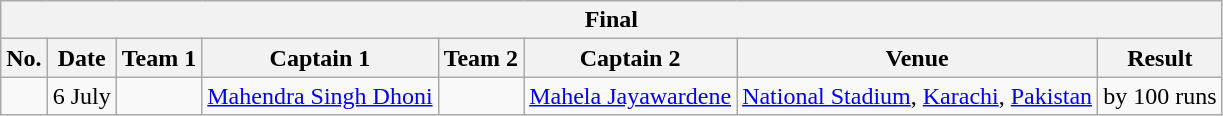<table class="wikitable">
<tr>
<th colspan="8">Final</th>
</tr>
<tr>
<th>No.</th>
<th>Date</th>
<th>Team 1</th>
<th>Captain 1</th>
<th>Team 2</th>
<th>Captain 2</th>
<th>Venue</th>
<th>Result</th>
</tr>
<tr>
<td></td>
<td>6 July</td>
<td></td>
<td><a href='#'>Mahendra Singh Dhoni</a></td>
<td></td>
<td><a href='#'>Mahela Jayawardene</a></td>
<td><a href='#'>National Stadium</a>, <a href='#'>Karachi</a>, <a href='#'>Pakistan</a></td>
<td> by 100 runs</td>
</tr>
</table>
